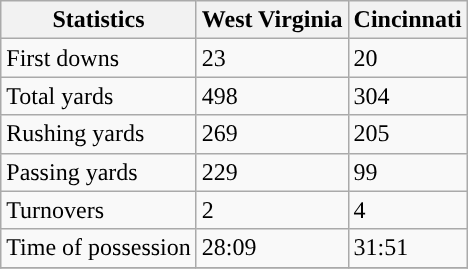<table class="wikitable" style="float: left;">
<tr>
<th>Statistics</th>
<th>West Virginia</th>
<th>Cincinnati</th>
</tr>
<tr>
<td>First downs</td>
<td>23</td>
<td>20</td>
</tr>
<tr>
<td>Total yards</td>
<td>498</td>
<td>304</td>
</tr>
<tr>
<td>Rushing yards</td>
<td>269</td>
<td>205</td>
</tr>
<tr>
<td>Passing yards</td>
<td>229</td>
<td>99</td>
</tr>
<tr>
<td>Turnovers</td>
<td>2</td>
<td>4</td>
</tr>
<tr>
<td>Time of possession</td>
<td>28:09</td>
<td>31:51</td>
</tr>
<tr>
</tr>
</table>
